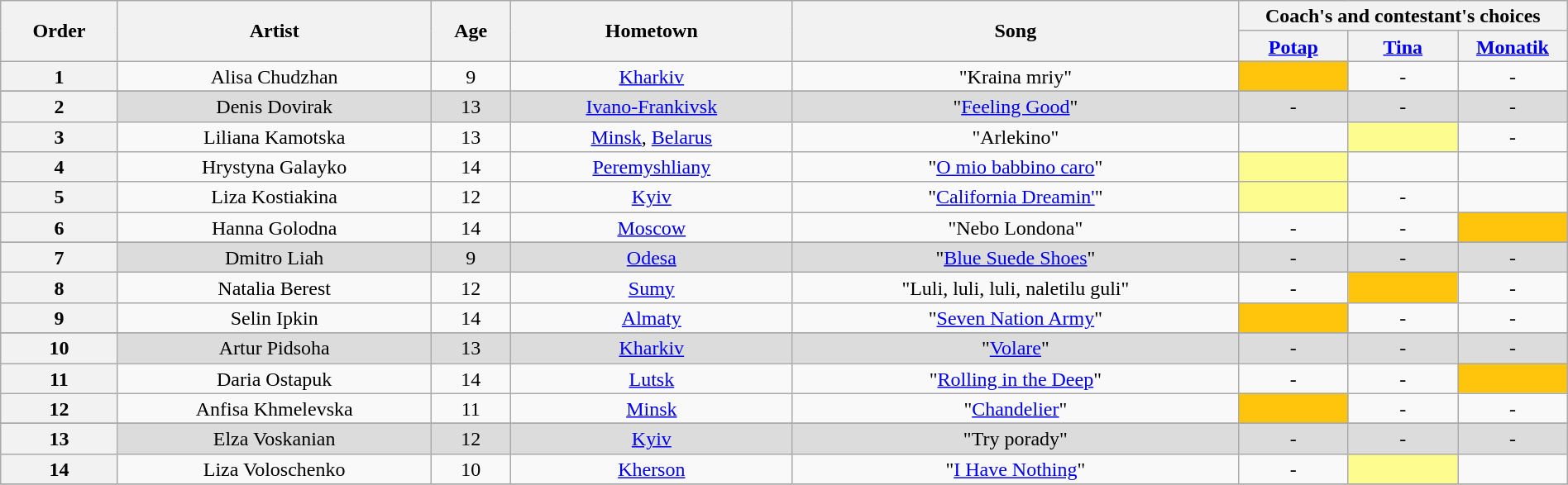<table class="wikitable" style="text-align:center; line-height:17px; width:100%;">
<tr>
<th scope="col" rowspan="2" style="width=05%;">Order</th>
<th scope="col" rowspan="2" style="width=20%;">Artist</th>
<th scope="col" rowspan="2" style="width=05%;">Age</th>
<th scope="col" rowspan="2" style="width:18%;">Hometown</th>
<th scope="col" rowspan="2" style="width=22%;">Song</th>
<th scope="col" colspan="4" style="width=28%;">Coach's and contestant's choices</th>
</tr>
<tr>
<th width="07%"><a href='#'>Potap</a></th>
<th width="07%"><a href='#'>Tina</a></th>
<th width="07%"><a href='#'>Monatik</a></th>
</tr>
<tr>
<th>1</th>
<td>Alisa Chudzhan</td>
<td>9</td>
<td><a href='#'>Kharkiv</a></td>
<td>"Kraina mriy"</td>
<td style="background:#ffc40c;"><strong></strong></td>
<td>-</td>
<td>-</td>
</tr>
<tr>
</tr>
<tr style="background:#DCDCDC;">
<th>2</th>
<td>Denis Dovirak</td>
<td>13</td>
<td><a href='#'>Ivano-Frankivsk</a></td>
<td>"<a href='#'>Feeling Good</a>"</td>
<td>-</td>
<td>-</td>
<td>-</td>
</tr>
<tr>
<th>3</th>
<td>Liliana Kamotska</td>
<td>13</td>
<td><a href='#'>Minsk</a>, <a href='#'>Belarus</a></td>
<td>"Arlekino"</td>
<td><strong></strong></td>
<td style="background:#fdfc8f;"><strong></strong></td>
<td>-</td>
</tr>
<tr>
<th>4</th>
<td>Hrystyna Galayko</td>
<td>14</td>
<td><a href='#'>Peremyshliany</a></td>
<td>"<a href='#'>O mio babbino caro</a>"</td>
<td style="background:#fdfc8f;"><strong></strong></td>
<td><strong></strong></td>
<td><strong></strong></td>
</tr>
<tr>
<th>5</th>
<td>Liza Kostiakina</td>
<td>12</td>
<td><a href='#'>Kyiv</a></td>
<td>"<a href='#'>California Dreamin'</a>"</td>
<td style="background:#fdfc8f;"><strong></strong></td>
<td>-</td>
<td><strong></strong></td>
</tr>
<tr>
<th>6</th>
<td>Hanna Golodna</td>
<td>14</td>
<td><a href='#'>Moscow</a></td>
<td>"Nebo Londona"</td>
<td>-</td>
<td>-</td>
<td style="background:#ffc40c;"><strong></strong></td>
</tr>
<tr>
</tr>
<tr style="background:#DCDCDC;">
<th>7</th>
<td>Dmitro Liah</td>
<td>9</td>
<td><a href='#'>Odesa</a></td>
<td>"<a href='#'>Blue Suede Shoes</a>"</td>
<td>-</td>
<td>-</td>
<td>-</td>
</tr>
<tr>
<th>8</th>
<td>Natalia Berest</td>
<td>12</td>
<td><a href='#'>Sumy</a></td>
<td>"Luli, luli, luli, naletilu guli"</td>
<td>-</td>
<td style="background:#ffc40c;"><strong></strong></td>
<td>-</td>
</tr>
<tr>
<th>9</th>
<td>Selin Ipkin</td>
<td>14</td>
<td><a href='#'>Almaty</a></td>
<td>"<a href='#'>Seven Nation Army</a>"</td>
<td style="background:#ffc40c;"><strong></strong></td>
<td>-</td>
<td>-</td>
</tr>
<tr>
</tr>
<tr style="background:#DCDCDC;">
<th>10</th>
<td>Artur Pidsoha</td>
<td>13</td>
<td><a href='#'>Kharkiv</a></td>
<td>"<a href='#'>Volare</a>"</td>
<td>-</td>
<td>-</td>
<td>-</td>
</tr>
<tr>
<th>11</th>
<td>Daria Ostapuk</td>
<td>14</td>
<td><a href='#'>Lutsk</a></td>
<td>"<a href='#'>Rolling in the Deep</a>"</td>
<td>-</td>
<td>-</td>
<td style="background:#ffc40c;"><strong></strong></td>
</tr>
<tr>
<th>12</th>
<td>Anfisa Khmelevska</td>
<td>11</td>
<td><a href='#'>Minsk</a></td>
<td>"<a href='#'>Chandelier</a>"</td>
<td style="background:#ffc40c;"><strong></strong></td>
<td>-</td>
<td>-</td>
</tr>
<tr>
</tr>
<tr style="background:#DCDCDC;">
<th>13</th>
<td>Elza Voskanian</td>
<td>12</td>
<td><a href='#'>Kyiv</a></td>
<td>"Try porady"</td>
<td>-</td>
<td>-</td>
<td>-</td>
</tr>
<tr>
<th>14</th>
<td>Liza Voloschenko</td>
<td>10</td>
<td><a href='#'>Kherson</a></td>
<td>"<a href='#'>I Have Nothing</a>"</td>
<td>-</td>
<td style="background:#fdfc8f;"><strong></strong></td>
<td><strong></strong></td>
</tr>
<tr>
</tr>
</table>
